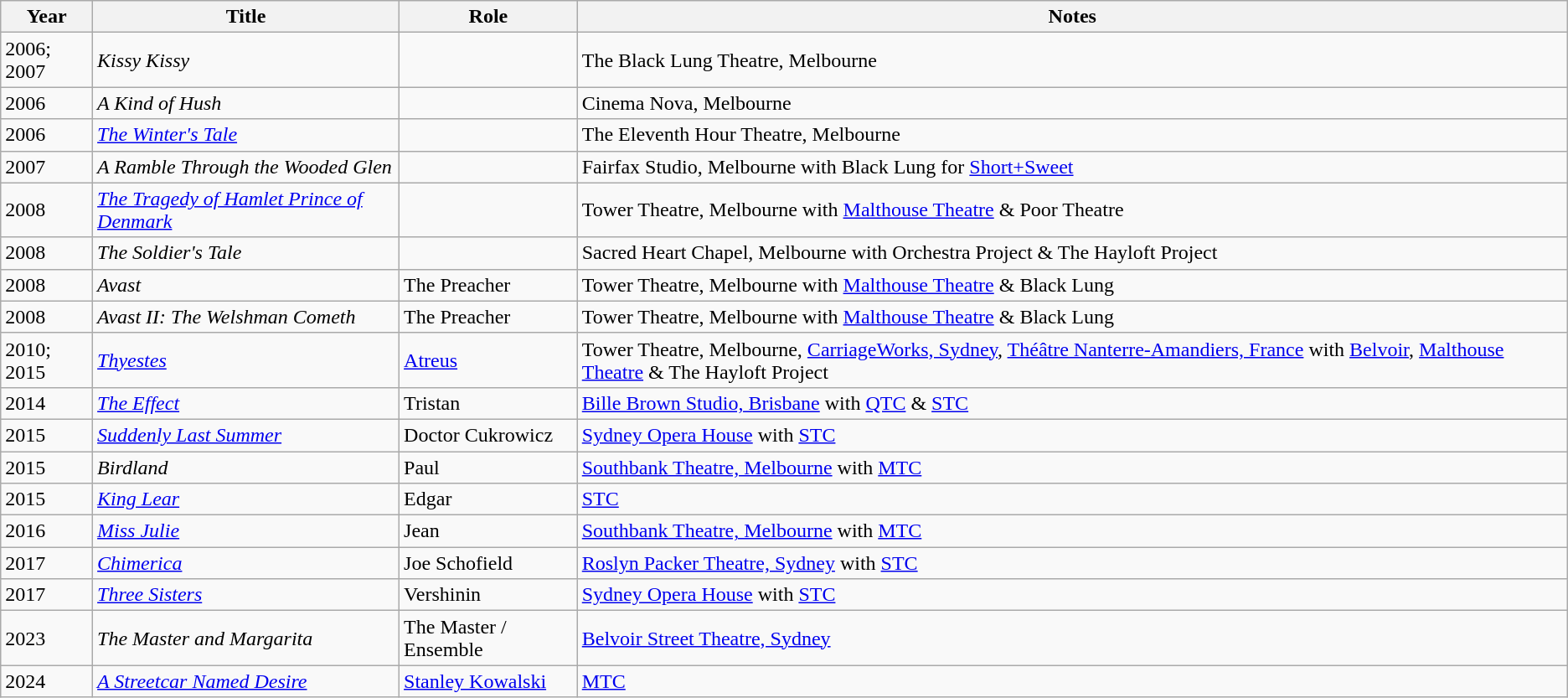<table class=wikitable>
<tr>
<th>Year</th>
<th>Title</th>
<th>Role</th>
<th>Notes</th>
</tr>
<tr>
<td>2006; 2007</td>
<td><em>Kissy Kissy</em></td>
<td></td>
<td>The Black Lung Theatre, Melbourne</td>
</tr>
<tr>
<td>2006</td>
<td><em>A Kind of Hush</em></td>
<td></td>
<td>Cinema Nova, Melbourne</td>
</tr>
<tr>
<td>2006</td>
<td><em><a href='#'>The Winter's Tale</a></em></td>
<td></td>
<td>The Eleventh Hour Theatre, Melbourne</td>
</tr>
<tr>
<td>2007</td>
<td><em>A Ramble Through the Wooded Glen</em></td>
<td></td>
<td>Fairfax Studio, Melbourne with Black Lung for <a href='#'>Short+Sweet</a></td>
</tr>
<tr>
<td>2008</td>
<td><em><a href='#'>The Tragedy of Hamlet Prince of Denmark</a></em></td>
<td></td>
<td>Tower Theatre, Melbourne with <a href='#'>Malthouse Theatre</a> & Poor Theatre</td>
</tr>
<tr>
<td>2008</td>
<td><em>The Soldier's Tale</em></td>
<td></td>
<td>Sacred Heart Chapel, Melbourne with Orchestra Project & The Hayloft Project</td>
</tr>
<tr>
<td>2008</td>
<td><em>Avast</em></td>
<td>The Preacher</td>
<td>Tower Theatre, Melbourne with <a href='#'>Malthouse Theatre</a> & Black Lung</td>
</tr>
<tr>
<td>2008</td>
<td><em>Avast II: The Welshman Cometh</em></td>
<td>The Preacher</td>
<td>Tower Theatre, Melbourne with <a href='#'>Malthouse Theatre</a> & Black Lung</td>
</tr>
<tr>
<td>2010; 2015</td>
<td><em><a href='#'>Thyestes</a></em></td>
<td><a href='#'>Atreus</a></td>
<td>Tower Theatre, Melbourne, <a href='#'>CarriageWorks, Sydney</a>, <a href='#'>Théâtre Nanterre-Amandiers, France</a> with <a href='#'>Belvoir</a>, <a href='#'>Malthouse Theatre</a> & The Hayloft Project</td>
</tr>
<tr>
<td>2014</td>
<td><em><a href='#'>The Effect</a></em></td>
<td>Tristan</td>
<td><a href='#'>Bille Brown Studio, Brisbane</a> with <a href='#'>QTC</a> & <a href='#'>STC</a></td>
</tr>
<tr>
<td>2015</td>
<td><em><a href='#'>Suddenly Last Summer</a></em></td>
<td>Doctor Cukrowicz</td>
<td><a href='#'>Sydney Opera House</a> with <a href='#'>STC</a></td>
</tr>
<tr>
<td>2015</td>
<td><em>Birdland</em></td>
<td>Paul</td>
<td><a href='#'>Southbank Theatre, Melbourne</a> with <a href='#'>MTC</a></td>
</tr>
<tr>
<td>2015</td>
<td><em><a href='#'>King Lear</a></em></td>
<td>Edgar</td>
<td><a href='#'>STC</a></td>
</tr>
<tr>
<td>2016</td>
<td><em><a href='#'>Miss Julie</a></em></td>
<td>Jean</td>
<td><a href='#'>Southbank Theatre, Melbourne</a> with <a href='#'>MTC</a></td>
</tr>
<tr>
<td>2017</td>
<td><em><a href='#'>Chimerica</a></em></td>
<td>Joe Schofield</td>
<td><a href='#'>Roslyn Packer Theatre, Sydney</a> with <a href='#'>STC</a></td>
</tr>
<tr>
<td>2017</td>
<td><em><a href='#'>Three Sisters</a></em></td>
<td>Vershinin</td>
<td><a href='#'>Sydney Opera House</a> with <a href='#'>STC</a></td>
</tr>
<tr>
<td>2023</td>
<td><em>The Master and Margarita</em></td>
<td>The Master / Ensemble</td>
<td><a href='#'>Belvoir Street Theatre, Sydney</a></td>
</tr>
<tr>
<td>2024</td>
<td><em><a href='#'>A Streetcar Named Desire</a></em></td>
<td><a href='#'>Stanley Kowalski</a></td>
<td><a href='#'>MTC</a></td>
</tr>
</table>
